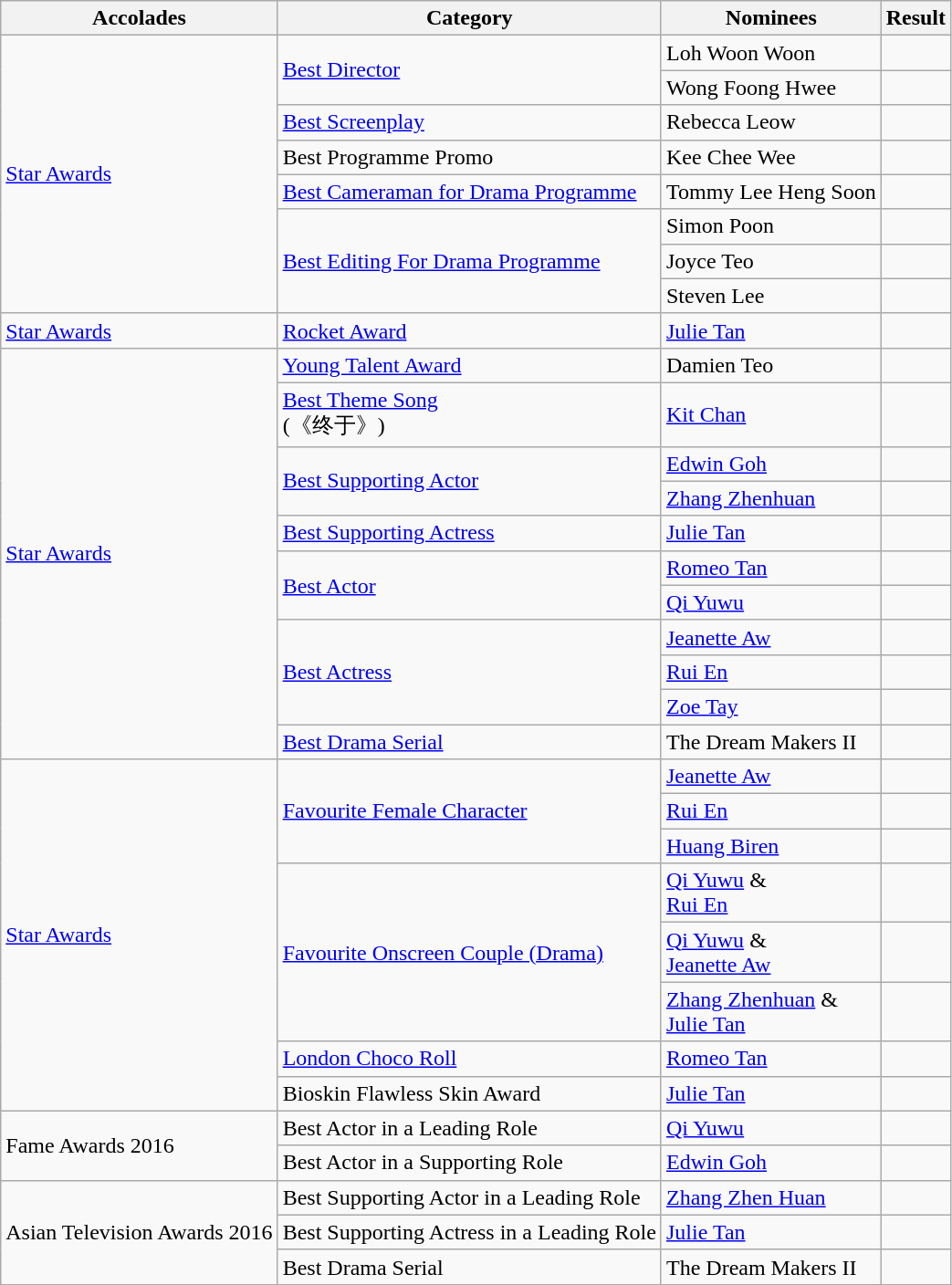<table class="wikitable sortable">
<tr>
<th>Accolades</th>
<th>Category</th>
<th>Nominees</th>
<th>Result</th>
</tr>
<tr>
<td rowspan="8"><a href='#'>Star Awards</a></td>
<td rowspan="2"><a href='#'>
Best Director</a></td>
<td>Loh Woon Woon</td>
<td></td>
</tr>
<tr>
<td>Wong Foong Hwee</td>
<td></td>
</tr>
<tr>
<td><a href='#'>Best Screenplay</a></td>
<td>Rebecca Leow</td>
<td></td>
</tr>
<tr>
<td>Best Programme Promo</td>
<td>Kee Chee Wee</td>
<td></td>
</tr>
<tr>
<td><a href='#'>Best Cameraman for Drama Programme</a></td>
<td>Tommy Lee Heng Soon</td>
<td></td>
</tr>
<tr>
<td rowspan="3"><a href='#'>Best Editing For Drama Programme</a></td>
<td>Simon Poon</td>
<td></td>
</tr>
<tr>
<td>Joyce Teo</td>
<td></td>
</tr>
<tr>
<td>Steven Lee</td>
<td></td>
</tr>
<tr>
<td rowspan="1"><a href='#'>Star Awards</a></td>
<td><a href='#'>Rocket Award</a></td>
<td><a href='#'>Julie Tan</a></td>
<td></td>
</tr>
<tr>
<td rowspan="11"><a href='#'>Star Awards</a></td>
<td><a href='#'>Young Talent Award</a></td>
<td>Damien Teo</td>
<td></td>
</tr>
<tr>
<td><a href='#'>Best Theme Song</a>  <br>(《终于》)</td>
<td><a href='#'>Kit Chan</a></td>
<td></td>
</tr>
<tr>
<td rowspan="2"><a href='#'>Best Supporting Actor</a></td>
<td><a href='#'>Edwin Goh</a></td>
<td></td>
</tr>
<tr>
<td><a href='#'>Zhang Zhenhuan</a></td>
<td></td>
</tr>
<tr>
<td><a href='#'>Best Supporting Actress</a></td>
<td><a href='#'>Julie Tan</a></td>
<td></td>
</tr>
<tr>
<td rowspan="2"><a href='#'>Best Actor</a></td>
<td><a href='#'>Romeo Tan</a></td>
<td></td>
</tr>
<tr>
<td><a href='#'>Qi Yuwu</a></td>
<td></td>
</tr>
<tr>
<td rowspan="3"><a href='#'>Best Actress</a></td>
<td><a href='#'>Jeanette Aw</a></td>
<td></td>
</tr>
<tr>
<td><a href='#'>Rui En</a></td>
<td></td>
</tr>
<tr>
<td><a href='#'>Zoe Tay</a></td>
<td></td>
</tr>
<tr>
<td><a href='#'>Best Drama Serial</a></td>
<td>The Dream Makers II</td>
<td></td>
</tr>
<tr>
<td rowspan="8"><a href='#'>Star Awards</a></td>
<td rowspan="3"><a href='#'>Favourite Female Character</a></td>
<td><a href='#'>Jeanette Aw</a></td>
<td></td>
</tr>
<tr>
<td><a href='#'>Rui En</a></td>
<td></td>
</tr>
<tr>
<td><a href='#'>Huang Biren</a></td>
<td></td>
</tr>
<tr>
<td rowspan="3"><a href='#'>Favourite Onscreen Couple (Drama)</a></td>
<td><a href='#'>Qi Yuwu</a> & <br> <a href='#'>Rui En</a></td>
<td></td>
</tr>
<tr>
<td><a href='#'>Qi Yuwu</a> & <br> <a href='#'>Jeanette Aw</a></td>
<td></td>
</tr>
<tr>
<td><a href='#'>Zhang Zhenhuan</a>  & <br> <a href='#'>Julie Tan</a></td>
<td></td>
</tr>
<tr>
<td><a href='#'>London Choco Roll</a></td>
<td><a href='#'>Romeo Tan</a></td>
<td></td>
</tr>
<tr>
<td>Bioskin Flawless Skin Award</td>
<td><a href='#'>Julie Tan</a></td>
<td></td>
</tr>
<tr>
<td rowspan="2">Fame Awards 2016</td>
<td>Best Actor in a Leading Role</td>
<td><a href='#'>Qi Yuwu</a></td>
<td></td>
</tr>
<tr>
<td>Best Actor in a Supporting Role</td>
<td><a href='#'>Edwin Goh</a></td>
<td></td>
</tr>
<tr>
<td rowspan="3">Asian Television Awards 2016</td>
<td>Best Supporting Actor in a Leading Role</td>
<td><a href='#'>Zhang Zhen Huan</a></td>
<td></td>
</tr>
<tr>
<td>Best Supporting Actress in a Leading Role</td>
<td><a href='#'>Julie Tan</a></td>
<td></td>
</tr>
<tr>
<td>Best Drama Serial</td>
<td>The Dream Makers II</td>
<td></td>
</tr>
</table>
